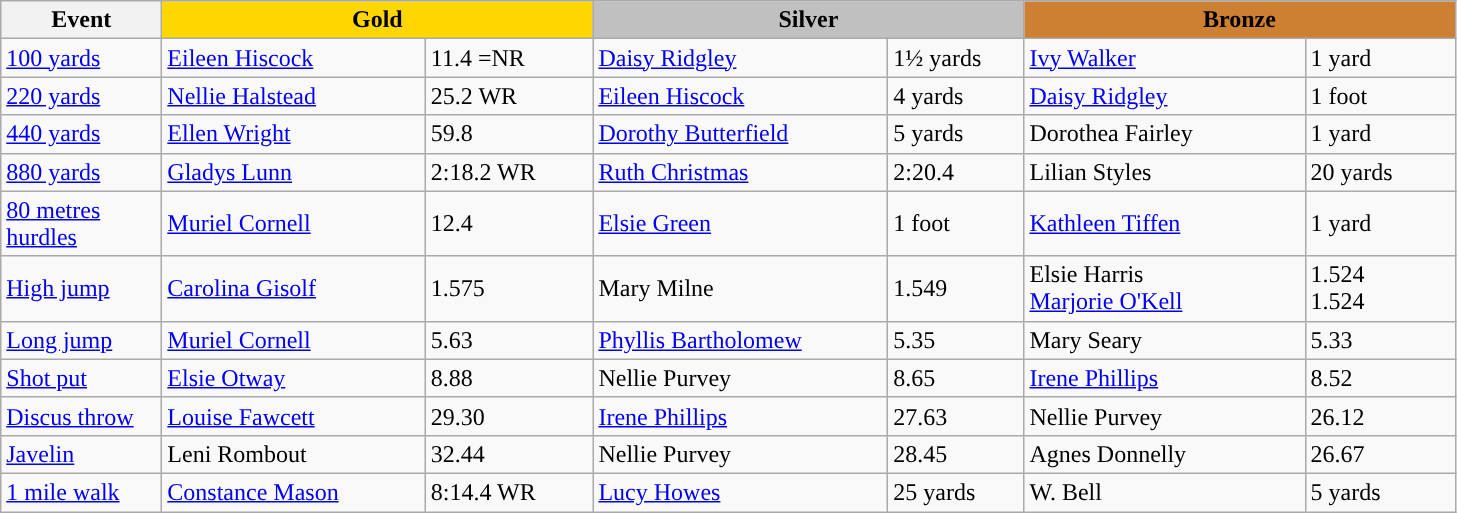<table class="wikitable" style="text-align:left">
<tr>
<th width=100>Event</th>
<th colspan="2" width="280" style="background:gold;">Gold</th>
<th colspan="2" width="280" style="background:silver;">Silver</th>
<th colspan="2" width="280" style="background:#CD7F32;">Bronze</th>
</tr>
<tr>
<td><a href='#'>100 yards</a></td>
<td><a href='#'>Eileen Hiscock</a></td>
<td>11.4 =NR</td>
<td><a href='#'>Daisy Ridgley</a></td>
<td>1½ yards</td>
<td><a href='#'>Ivy Walker</a></td>
<td>1 yard</td>
</tr>
<tr>
<td><a href='#'>220 yards</a></td>
<td><a href='#'>Nellie Halstead</a></td>
<td>25.2 WR</td>
<td><a href='#'>Eileen Hiscock</a></td>
<td>4 yards</td>
<td><a href='#'>Daisy Ridgley</a></td>
<td>1 foot</td>
</tr>
<tr>
<td><a href='#'>440 yards</a></td>
<td><a href='#'>Ellen Wright</a></td>
<td>59.8</td>
<td><a href='#'>Dorothy Butterfield</a></td>
<td>5 yards</td>
<td>Dorothea Fairley</td>
<td>1 yard</td>
</tr>
<tr>
<td><a href='#'>880 yards</a></td>
<td><a href='#'>Gladys Lunn</a></td>
<td>2:18.2 WR</td>
<td><a href='#'>Ruth Christmas</a></td>
<td>2:20.4</td>
<td>Lilian Styles</td>
<td>20 yards</td>
</tr>
<tr>
<td><a href='#'>80 metres hurdles</a></td>
<td><a href='#'>Muriel Cornell</a></td>
<td>12.4</td>
<td><a href='#'>Elsie Green</a></td>
<td>1 foot</td>
<td><a href='#'>Kathleen Tiffen</a></td>
<td>1 yard</td>
</tr>
<tr>
<td><a href='#'>High jump</a></td>
<td> <a href='#'>Carolina Gisolf</a></td>
<td>1.575</td>
<td>Mary Milne</td>
<td>1.549</td>
<td>Elsie Harris<br><a href='#'>Marjorie O'Kell</a></td>
<td>1.524<br>1.524</td>
</tr>
<tr>
<td><a href='#'>Long jump</a></td>
<td><a href='#'>Muriel Cornell</a></td>
<td>5.63</td>
<td><a href='#'>Phyllis Bartholomew</a></td>
<td>5.35</td>
<td>Mary Seary</td>
<td>5.33</td>
</tr>
<tr>
<td><a href='#'>Shot put</a></td>
<td><a href='#'>Elsie Otway</a></td>
<td>8.88</td>
<td>Nellie Purvey</td>
<td>8.65</td>
<td><a href='#'>Irene Phillips</a></td>
<td>8.52</td>
</tr>
<tr>
<td><a href='#'>Discus throw</a></td>
<td><a href='#'>Louise Fawcett</a></td>
<td>29.30</td>
<td><a href='#'>Irene Phillips</a></td>
<td>27.63</td>
<td>Nellie Purvey</td>
<td>26.12</td>
</tr>
<tr>
<td><a href='#'>Javelin</a></td>
<td> Leni Rombout</td>
<td>32.44</td>
<td>Nellie Purvey</td>
<td>28.45</td>
<td>Agnes Donnelly</td>
<td>26.67</td>
</tr>
<tr>
<td><a href='#'>1 mile walk</a></td>
<td><a href='#'>Constance Mason</a></td>
<td>8:14.4 WR</td>
<td><a href='#'>Lucy Howes</a></td>
<td>25 yards</td>
<td>W. Bell</td>
<td>5 yards</td>
</tr>
</table>
